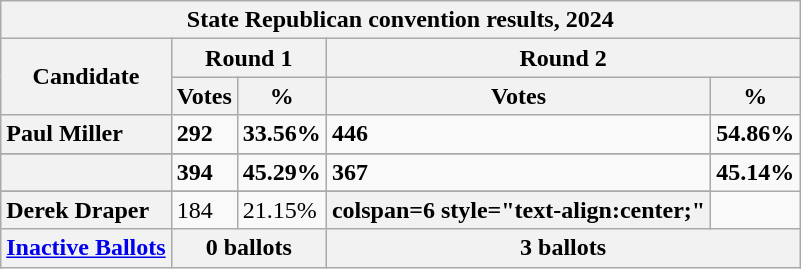<table class="wikitable sortable">
<tr>
<th colspan="9">State Republican convention results, 2024</th>
</tr>
<tr style="background:#eee; text-align:center;">
<th rowspan=2 style="text-align:center;">Candidate</th>
<th colspan=2 style="text-align:center;">Round 1</th>
<th colspan=2 style="text-align:center;">Round 2</th>
</tr>
<tr>
<th>Votes</th>
<th>%</th>
<th>Votes</th>
<th>%</th>
</tr>
<tr>
<th scope="row" style="text-align:left;">Paul Miller</th>
<td><strong>292</strong></td>
<td><strong>33.56%</strong></td>
<td><strong>446</strong></td>
<td><strong>54.86%</strong></td>
</tr>
<tr>
</tr>
<tr>
<th scope="row" style="text-align:left;"></th>
<td><strong>394</strong></td>
<td><strong>45.29%</strong></td>
<td><strong>367</strong></td>
<td><strong>45.14%</strong></td>
</tr>
<tr>
</tr>
<tr>
<th scope="row" style="text-align:left;">Derek Draper</th>
<td>184</td>
<td>21.15%</td>
<th>colspan=6 style="text-align:center;" </th>
</tr>
<tr>
<th scope="row" style="text-align:left;"><a href='#'>Inactive Ballots</a></th>
<th colspan="2">0 ballots</th>
<th colspan="2">3 ballots</th>
</tr>
</table>
